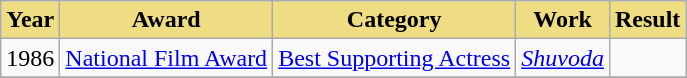<table class="wikitable">
<tr>
<th style="background:#EEDD82;">Year</th>
<th style="background:#EEDD82;">Award</th>
<th style="background:#EEDD82;">Category</th>
<th style="background:#EEDD82;">Work</th>
<th style="background:#EEDD82;">Result</th>
</tr>
<tr>
<td>1986</td>
<td><a href='#'>National Film Award</a></td>
<td><a href='#'>Best Supporting Actress</a></td>
<td><em><a href='#'>Shuvoda</a></em></td>
<td></td>
</tr>
<tr>
</tr>
</table>
